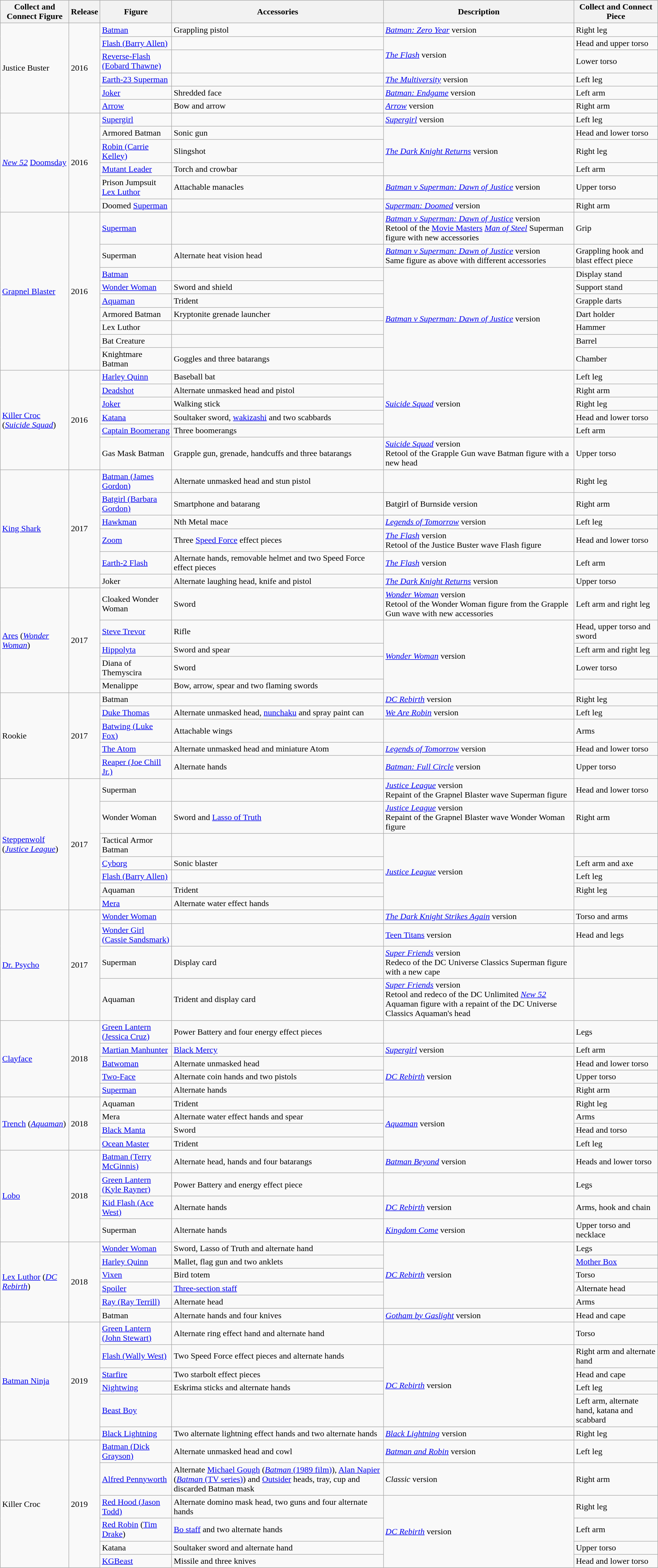<table class="wikitable">
<tr>
<th scope="col">Collect and Connect Figure</th>
<th scope="col">Release</th>
<th scope="col">Figure</th>
<th scope="col">Accessories</th>
<th scope="col">Description</th>
<th scope="col">Collect and Connect Piece</th>
</tr>
<tr>
<td rowspan=6>Justice Buster</td>
<td rowspan=6>2016</td>
<td><a href='#'>Batman</a></td>
<td>Grappling pistol</td>
<td><em><a href='#'>Batman: Zero Year</a></em> version</td>
<td>Right leg</td>
</tr>
<tr>
<td><a href='#'>Flash (Barry Allen)</a></td>
<td></td>
<td rowspan=2><em><a href='#'>The Flash</a></em> version</td>
<td>Head and upper torso</td>
</tr>
<tr>
<td><a href='#'>Reverse-Flash (Eobard Thawne)</a></td>
<td></td>
<td>Lower torso</td>
</tr>
<tr>
<td><a href='#'>Earth-23 Superman</a></td>
<td></td>
<td><em><a href='#'>The Multiversity</a></em> version</td>
<td>Left leg</td>
</tr>
<tr>
<td><a href='#'>Joker</a></td>
<td>Shredded face</td>
<td><em><a href='#'>Batman: Endgame</a></em> version</td>
<td>Left arm</td>
</tr>
<tr>
<td><a href='#'>Arrow</a></td>
<td>Bow and arrow</td>
<td><em><a href='#'>Arrow</a></em> version</td>
<td>Right arm</td>
</tr>
<tr>
<td rowspan=6><em><a href='#'>New 52</a></em> <a href='#'>Doomsday</a></td>
<td rowspan=6>2016</td>
<td><a href='#'>Supergirl</a></td>
<td></td>
<td><em><a href='#'>Supergirl</a></em> version</td>
<td>Left leg</td>
</tr>
<tr>
<td>Armored Batman</td>
<td>Sonic gun</td>
<td rowspan=3><em><a href='#'>The Dark Knight Returns</a></em> version</td>
<td>Head and lower torso</td>
</tr>
<tr>
<td><a href='#'>Robin (Carrie Kelley)</a></td>
<td>Slingshot</td>
<td>Right leg</td>
</tr>
<tr>
<td><a href='#'>Mutant Leader</a></td>
<td>Torch and crowbar</td>
<td>Left arm</td>
</tr>
<tr>
<td>Prison Jumpsuit <a href='#'>Lex Luthor</a></td>
<td>Attachable manacles</td>
<td><em><a href='#'>Batman v Superman: Dawn of Justice</a></em> version</td>
<td>Upper torso</td>
</tr>
<tr>
<td>Doomed <a href='#'>Superman</a></td>
<td></td>
<td><em><a href='#'>Superman: Doomed</a></em> version</td>
<td>Right arm</td>
</tr>
<tr>
<td rowspan=9><a href='#'>Grapnel Blaster</a></td>
<td rowspan=9>2016</td>
<td><a href='#'>Superman</a></td>
<td></td>
<td><em><a href='#'>Batman v Superman: Dawn of Justice</a></em> version<br>Retool of the <a href='#'>Movie Masters</a> <em><a href='#'>Man of Steel</a></em> Superman figure with new accessories</td>
<td>Grip</td>
</tr>
<tr>
<td>Superman</td>
<td>Alternate heat vision head</td>
<td><em><a href='#'>Batman v Superman: Dawn of Justice</a></em> version<br>Same figure as above with different accessories</td>
<td>Grappling hook and blast effect piece</td>
</tr>
<tr>
<td><a href='#'>Batman</a></td>
<td></td>
<td rowspan=7><em><a href='#'>Batman v Superman: Dawn of Justice</a></em> version</td>
<td>Display stand</td>
</tr>
<tr>
<td><a href='#'>Wonder Woman</a></td>
<td>Sword and shield</td>
<td>Support stand</td>
</tr>
<tr>
<td><a href='#'>Aquaman</a></td>
<td>Trident</td>
<td>Grapple darts</td>
</tr>
<tr>
<td>Armored Batman</td>
<td>Kryptonite grenade launcher</td>
<td>Dart holder</td>
</tr>
<tr>
<td>Lex Luthor</td>
<td></td>
<td>Hammer</td>
</tr>
<tr>
<td>Bat Creature</td>
<td></td>
<td>Barrel</td>
</tr>
<tr>
<td>Knightmare Batman</td>
<td>Goggles and three batarangs</td>
<td>Chamber</td>
</tr>
<tr>
<td rowspan=6><a href='#'>Killer Croc</a> (<em><a href='#'>Suicide Squad</a></em>)</td>
<td rowspan=6>2016</td>
<td><a href='#'>Harley Quinn</a></td>
<td>Baseball bat</td>
<td rowspan=5><em><a href='#'>Suicide Squad</a></em> version</td>
<td>Left leg</td>
</tr>
<tr>
<td><a href='#'>Deadshot</a></td>
<td>Alternate unmasked head and pistol</td>
<td>Right arm</td>
</tr>
<tr>
<td><a href='#'>Joker</a></td>
<td>Walking stick</td>
<td>Right leg</td>
</tr>
<tr>
<td><a href='#'>Katana</a></td>
<td>Soultaker sword, <a href='#'>wakizashi</a> and two scabbards</td>
<td>Head and lower torso</td>
</tr>
<tr>
<td><a href='#'>Captain Boomerang</a></td>
<td>Three boomerangs</td>
<td>Left arm</td>
</tr>
<tr>
<td>Gas Mask Batman</td>
<td>Grapple gun, grenade, handcuffs and three batarangs</td>
<td><em><a href='#'>Suicide Squad</a></em> version<br>Retool of the Grapple Gun wave Batman figure with a new head</td>
<td>Upper torso</td>
</tr>
<tr>
<td rowspan=6><a href='#'>King Shark</a></td>
<td rowspan=6>2017</td>
<td><a href='#'>Batman (James Gordon)</a></td>
<td>Alternate unmasked head and stun pistol</td>
<td></td>
<td>Right leg</td>
</tr>
<tr>
<td><a href='#'>Batgirl (Barbara Gordon)</a></td>
<td>Smartphone and batarang</td>
<td>Batgirl of Burnside version</td>
<td>Right arm</td>
</tr>
<tr>
<td><a href='#'>Hawkman</a></td>
<td>Nth Metal mace</td>
<td><em><a href='#'>Legends of Tomorrow</a></em> version</td>
<td>Left leg</td>
</tr>
<tr>
<td><a href='#'>Zoom</a></td>
<td>Three <a href='#'>Speed Force</a> effect pieces</td>
<td><em><a href='#'>The Flash</a></em> version<br>Retool of the Justice Buster wave Flash figure</td>
<td>Head and lower torso</td>
</tr>
<tr>
<td><a href='#'>Earth-2 Flash</a></td>
<td>Alternate hands, removable helmet and two Speed Force effect pieces</td>
<td><em><a href='#'>The Flash</a></em> version</td>
<td>Left arm</td>
</tr>
<tr>
<td>Joker</td>
<td>Alternate laughing head, knife and pistol</td>
<td><em><a href='#'>The Dark Knight Returns</a></em> version</td>
<td>Upper torso</td>
</tr>
<tr>
<td rowspan=5><a href='#'>Ares</a> (<em><a href='#'>Wonder Woman</a></em>)</td>
<td rowspan=5>2017</td>
<td>Cloaked Wonder Woman</td>
<td>Sword</td>
<td><em><a href='#'>Wonder Woman</a></em> version<br>Retool of the Wonder Woman figure from the Grapple Gun wave with new accessories</td>
<td>Left arm and right leg</td>
</tr>
<tr>
<td><a href='#'>Steve Trevor</a></td>
<td>Rifle</td>
<td rowspan=4><em><a href='#'>Wonder Woman</a></em> version</td>
<td>Head, upper torso and sword</td>
</tr>
<tr>
<td><a href='#'>Hippolyta</a></td>
<td>Sword and spear</td>
<td>Left arm and right leg</td>
</tr>
<tr>
<td>Diana of Themyscira</td>
<td>Sword</td>
<td>Lower torso</td>
</tr>
<tr>
<td>Menalippe</td>
<td>Bow, arrow, spear and two flaming swords</td>
<td></td>
</tr>
<tr>
<td rowspan=5>Rookie</td>
<td rowspan=5>2017</td>
<td>Batman</td>
<td></td>
<td><em><a href='#'>DC Rebirth</a></em> version</td>
<td>Right leg</td>
</tr>
<tr>
<td><a href='#'>Duke Thomas</a></td>
<td>Alternate unmasked head, <a href='#'>nunchaku</a> and spray paint can</td>
<td><em><a href='#'>We Are Robin</a></em> version</td>
<td>Left leg</td>
</tr>
<tr>
<td><a href='#'>Batwing (Luke Fox)</a></td>
<td>Attachable wings</td>
<td></td>
<td>Arms</td>
</tr>
<tr>
<td><a href='#'>The Atom</a></td>
<td>Alternate unmasked head and miniature Atom</td>
<td><em><a href='#'>Legends of Tomorrow</a></em> version</td>
<td>Head and lower torso</td>
</tr>
<tr>
<td><a href='#'>Reaper (Joe Chill Jr.)</a></td>
<td>Alternate hands</td>
<td><em><a href='#'>Batman: Full Circle</a></em> version</td>
<td>Upper torso</td>
</tr>
<tr>
<td rowspan=7><a href='#'>Steppenwolf</a> (<em><a href='#'>Justice League</a></em>)</td>
<td rowspan=7>2017</td>
<td>Superman</td>
<td></td>
<td><em><a href='#'>Justice League</a></em> version<br>Repaint of the Grapnel Blaster wave Superman figure</td>
<td>Head and lower torso</td>
</tr>
<tr>
<td>Wonder Woman</td>
<td>Sword and <a href='#'>Lasso of Truth</a></td>
<td><em><a href='#'>Justice League</a></em> version<br>Repaint of the Grapnel Blaster wave Wonder Woman figure</td>
<td>Right arm</td>
</tr>
<tr>
<td>Tactical Armor Batman</td>
<td></td>
<td rowspan=5><em><a href='#'>Justice League</a></em> version</td>
<td></td>
</tr>
<tr>
<td><a href='#'>Cyborg</a></td>
<td>Sonic blaster</td>
<td>Left arm and axe</td>
</tr>
<tr>
<td><a href='#'>Flash (Barry Allen)</a></td>
<td></td>
<td>Left leg</td>
</tr>
<tr>
<td>Aquaman</td>
<td>Trident</td>
<td>Right leg</td>
</tr>
<tr>
<td><a href='#'>Mera</a></td>
<td>Alternate water effect hands</td>
<td></td>
</tr>
<tr>
<td rowspan=4><a href='#'>Dr. Psycho</a></td>
<td rowspan=4>2017</td>
<td><a href='#'>Wonder Woman</a></td>
<td></td>
<td><em><a href='#'>The Dark Knight Strikes Again</a></em> version</td>
<td>Torso and arms</td>
</tr>
<tr>
<td><a href='#'>Wonder Girl (Cassie Sandsmark)</a></td>
<td></td>
<td><a href='#'>Teen Titans</a> version</td>
<td>Head and legs</td>
</tr>
<tr>
<td>Superman</td>
<td>Display card</td>
<td><em><a href='#'>Super Friends</a></em> version<br>Redeco of the DC Universe Classics Superman figure with a new cape</td>
<td></td>
</tr>
<tr>
<td>Aquaman</td>
<td>Trident and display card</td>
<td><em><a href='#'>Super Friends</a></em> version<br>Retool and redeco of the DC Unlimited <em><a href='#'>New 52</a></em> Aquaman figure with a repaint of the DC Universe Classics Aquaman's head</td>
<td></td>
</tr>
<tr>
<td rowspan=5><a href='#'>Clayface</a></td>
<td rowspan=5>2018</td>
<td><a href='#'>Green Lantern (Jessica Cruz)</a></td>
<td>Power Battery and four energy effect pieces</td>
<td></td>
<td>Legs</td>
</tr>
<tr>
<td><a href='#'>Martian Manhunter</a></td>
<td><a href='#'>Black Mercy</a></td>
<td><em><a href='#'>Supergirl</a></em> version</td>
<td>Left arm</td>
</tr>
<tr>
<td><a href='#'>Batwoman</a></td>
<td>Alternate unmasked head</td>
<td rowspan=3><em><a href='#'>DC Rebirth</a></em> version</td>
<td>Head and lower torso</td>
</tr>
<tr>
<td><a href='#'>Two-Face</a></td>
<td>Alternate coin hands and two pistols</td>
<td>Upper torso</td>
</tr>
<tr>
<td><a href='#'>Superman</a></td>
<td>Alternate hands</td>
<td>Right arm</td>
</tr>
<tr>
<td rowspan=4><a href='#'>Trench</a> (<em><a href='#'>Aquaman</a></em>)</td>
<td rowspan=4>2018</td>
<td>Aquaman</td>
<td>Trident</td>
<td rowspan=4><em><a href='#'>Aquaman</a></em> version</td>
<td>Right leg</td>
</tr>
<tr>
<td>Mera</td>
<td>Alternate water effect hands and spear</td>
<td>Arms</td>
</tr>
<tr>
<td><a href='#'>Black Manta</a></td>
<td>Sword</td>
<td>Head and torso</td>
</tr>
<tr>
<td><a href='#'>Ocean Master</a></td>
<td>Trident</td>
<td>Left leg</td>
</tr>
<tr>
<td rowspan=5><a href='#'>Lobo</a></td>
<td rowspan=5>2018</td>
</tr>
<tr>
<td><a href='#'>Batman (Terry McGinnis)</a></td>
<td>Alternate head, hands and four batarangs</td>
<td><em><a href='#'>Batman Beyond</a></em> version</td>
<td>Heads and lower torso</td>
</tr>
<tr>
<td><a href='#'>Green Lantern (Kyle Rayner)</a></td>
<td>Power Battery and energy effect piece</td>
<td></td>
<td>Legs</td>
</tr>
<tr>
<td><a href='#'>Kid Flash (Ace West)</a></td>
<td>Alternate hands</td>
<td><em><a href='#'>DC Rebirth</a></em> version</td>
<td>Arms, hook and chain</td>
</tr>
<tr>
<td>Superman</td>
<td>Alternate hands</td>
<td><em><a href='#'>Kingdom Come</a></em> version</td>
<td>Upper torso and necklace</td>
</tr>
<tr>
<td rowspan=6><a href='#'>Lex Luthor</a> (<em><a href='#'>DC Rebirth</a></em>)</td>
<td rowspan=6>2018</td>
<td><a href='#'>Wonder Woman</a></td>
<td>Sword, Lasso of Truth and alternate hand</td>
<td rowspan=5><em><a href='#'>DC Rebirth</a></em> version</td>
<td>Legs</td>
</tr>
<tr>
<td><a href='#'>Harley Quinn</a></td>
<td>Mallet, flag gun and two anklets</td>
<td><a href='#'>Mother Box</a></td>
</tr>
<tr>
<td><a href='#'>Vixen</a></td>
<td>Bird totem</td>
<td>Torso</td>
</tr>
<tr>
<td><a href='#'>Spoiler</a></td>
<td><a href='#'>Three-section staff</a></td>
<td>Alternate head</td>
</tr>
<tr>
<td><a href='#'>Ray (Ray Terrill)</a></td>
<td>Alternate head</td>
<td>Arms</td>
</tr>
<tr>
<td>Batman</td>
<td>Alternate hands and four knives</td>
<td><em><a href='#'>Gotham by Gaslight</a></em> version</td>
<td>Head and cape</td>
</tr>
<tr>
<td rowspan=6><a href='#'>Batman Ninja</a></td>
<td rowspan=6>2019</td>
<td><a href='#'>Green Lantern (John Stewart)</a></td>
<td>Alternate ring effect hand and alternate hand</td>
<td></td>
<td>Torso</td>
</tr>
<tr>
<td><a href='#'>Flash (Wally West)</a></td>
<td>Two Speed Force effect pieces and alternate hands</td>
<td rowspan=4><em><a href='#'>DC Rebirth</a></em> version</td>
<td>Right arm and alternate hand</td>
</tr>
<tr>
<td><a href='#'>Starfire</a></td>
<td>Two starbolt effect pieces</td>
<td>Head and cape</td>
</tr>
<tr>
<td><a href='#'>Nightwing</a></td>
<td>Eskrima sticks and alternate hands</td>
<td>Left leg</td>
</tr>
<tr>
<td><a href='#'>Beast Boy</a></td>
<td></td>
<td>Left arm, alternate hand, katana and scabbard</td>
</tr>
<tr>
<td><a href='#'>Black Lightning</a></td>
<td>Two alternate lightning effect hands and two alternate hands</td>
<td><em><a href='#'>Black Lightning</a></em> version</td>
<td>Right leg</td>
</tr>
<tr>
<td rowspan=6>Killer Croc</td>
<td rowspan=6>2019</td>
<td><a href='#'>Batman (Dick Grayson)</a></td>
<td>Alternate unmasked head and cowl</td>
<td><em><a href='#'>Batman and Robin</a></em> version</td>
<td>Left leg</td>
</tr>
<tr>
<td><a href='#'>Alfred Pennyworth</a></td>
<td>Alternate <a href='#'>Michael Gough</a> (<a href='#'><em>Batman</em> (1989 film)</a>), <a href='#'>Alan Napier</a> (<a href='#'><em>Batman</em> (TV series)</a>) and <a href='#'>Outsider</a> heads, tray, cup and discarded Batman mask</td>
<td rowspan=1><em>Classic</em> version</td>
<td>Right arm</td>
</tr>
<tr>
<td><a href='#'>Red Hood (Jason Todd)</a></td>
<td>Alternate domino mask head, two guns and four alternate hands</td>
<td rowspan=4><em><a href='#'>DC Rebirth</a></em> version</td>
<td>Right leg</td>
</tr>
<tr>
<td><a href='#'>Red Robin</a> (<a href='#'>Tim Drake</a>)</td>
<td><a href='#'>Bo staff</a> and two alternate hands</td>
<td>Left arm</td>
</tr>
<tr>
<td>Katana</td>
<td>Soultaker sword and alternate hand</td>
<td>Upper torso</td>
</tr>
<tr>
<td><a href='#'>KGBeast</a></td>
<td>Missile and three knives</td>
<td>Head and lower torso</td>
</tr>
</table>
